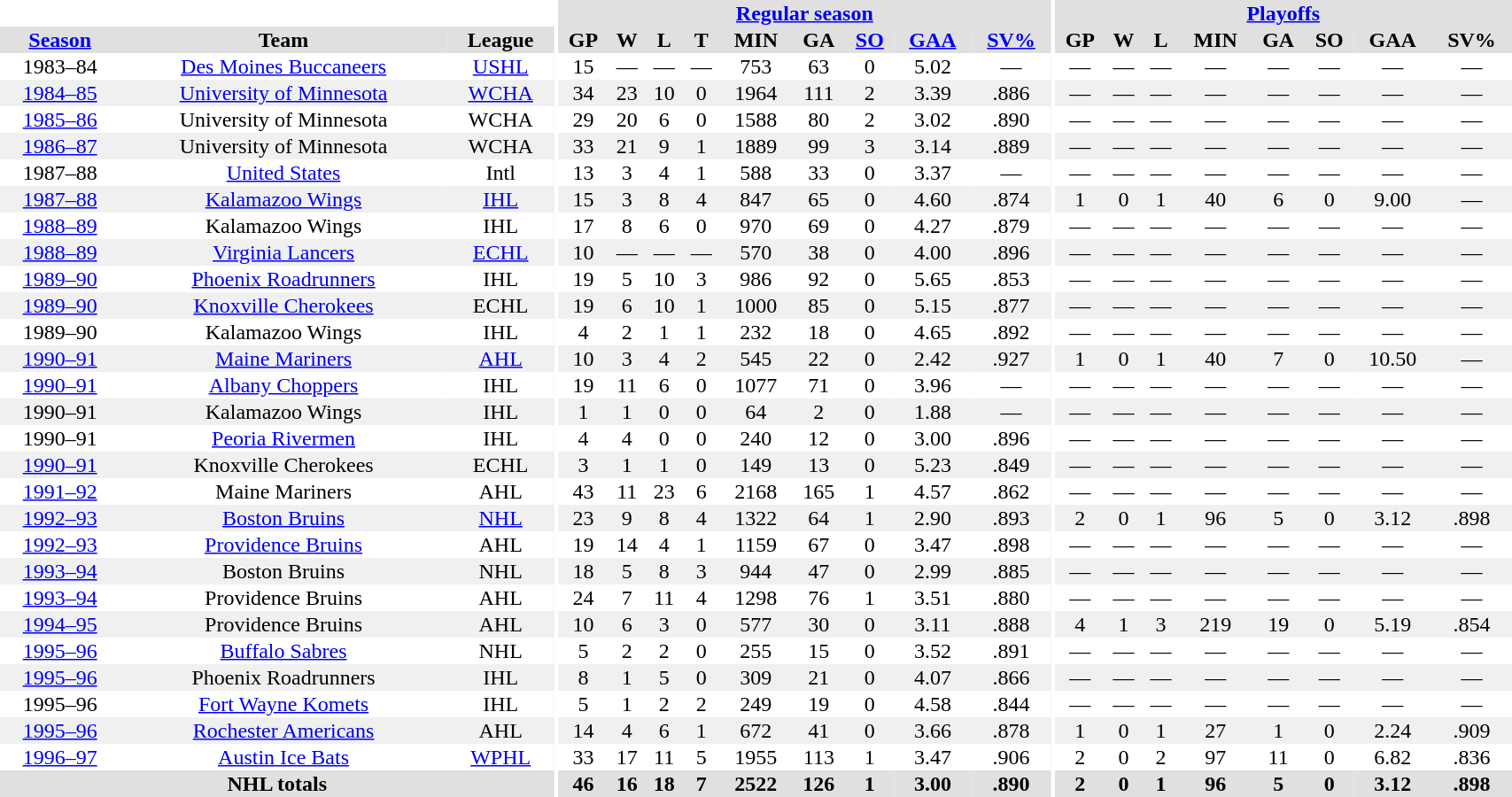<table border="0" cellpadding="1" cellspacing="0" style="width:90%; text-align:center;">
<tr bgcolor="#e0e0e0">
<th colspan="3" bgcolor="#ffffff"></th>
<th rowspan="99" bgcolor="#ffffff"></th>
<th colspan="9" bgcolor="#e0e0e0"><a href='#'>Regular season</a></th>
<th rowspan="99" bgcolor="#ffffff"></th>
<th colspan="8" bgcolor="#e0e0e0"><a href='#'>Playoffs</a></th>
</tr>
<tr bgcolor="#e0e0e0">
<th><a href='#'>Season</a></th>
<th>Team</th>
<th>League</th>
<th>GP</th>
<th>W</th>
<th>L</th>
<th>T</th>
<th>MIN</th>
<th>GA</th>
<th><a href='#'>SO</a></th>
<th><a href='#'>GAA</a></th>
<th><a href='#'>SV%</a></th>
<th>GP</th>
<th>W</th>
<th>L</th>
<th>MIN</th>
<th>GA</th>
<th>SO</th>
<th>GAA</th>
<th>SV%</th>
</tr>
<tr>
<td>1983–84</td>
<td><a href='#'>Des Moines Buccaneers</a></td>
<td><a href='#'>USHL</a></td>
<td>15</td>
<td>—</td>
<td>—</td>
<td>—</td>
<td>753</td>
<td>63</td>
<td>0</td>
<td>5.02</td>
<td>—</td>
<td>—</td>
<td>—</td>
<td>—</td>
<td>—</td>
<td>—</td>
<td>—</td>
<td>—</td>
<td>—</td>
</tr>
<tr bgcolor="#f0f0f0">
<td><a href='#'>1984–85</a></td>
<td><a href='#'>University of Minnesota</a></td>
<td><a href='#'>WCHA</a></td>
<td>34</td>
<td>23</td>
<td>10</td>
<td>0</td>
<td>1964</td>
<td>111</td>
<td>2</td>
<td>3.39</td>
<td>.886</td>
<td>—</td>
<td>—</td>
<td>—</td>
<td>—</td>
<td>—</td>
<td>—</td>
<td>—</td>
<td>—</td>
</tr>
<tr>
<td><a href='#'>1985–86</a></td>
<td>University of Minnesota</td>
<td>WCHA</td>
<td>29</td>
<td>20</td>
<td>6</td>
<td>0</td>
<td>1588</td>
<td>80</td>
<td>2</td>
<td>3.02</td>
<td>.890</td>
<td>—</td>
<td>—</td>
<td>—</td>
<td>—</td>
<td>—</td>
<td>—</td>
<td>—</td>
<td>—</td>
</tr>
<tr bgcolor="#f0f0f0">
<td><a href='#'>1986–87</a></td>
<td>University of Minnesota</td>
<td>WCHA</td>
<td>33</td>
<td>21</td>
<td>9</td>
<td>1</td>
<td>1889</td>
<td>99</td>
<td>3</td>
<td>3.14</td>
<td>.889</td>
<td>—</td>
<td>—</td>
<td>—</td>
<td>—</td>
<td>—</td>
<td>—</td>
<td>—</td>
<td>—</td>
</tr>
<tr>
<td>1987–88</td>
<td><a href='#'>United States</a></td>
<td>Intl</td>
<td>13</td>
<td>3</td>
<td>4</td>
<td>1</td>
<td>588</td>
<td>33</td>
<td>0</td>
<td>3.37</td>
<td>—</td>
<td>—</td>
<td>—</td>
<td>—</td>
<td>—</td>
<td>—</td>
<td>—</td>
<td>—</td>
<td>—</td>
</tr>
<tr bgcolor="#f0f0f0">
<td><a href='#'>1987–88</a></td>
<td><a href='#'>Kalamazoo Wings</a></td>
<td><a href='#'>IHL</a></td>
<td>15</td>
<td>3</td>
<td>8</td>
<td>4</td>
<td>847</td>
<td>65</td>
<td>0</td>
<td>4.60</td>
<td>.874</td>
<td>1</td>
<td>0</td>
<td>1</td>
<td>40</td>
<td>6</td>
<td>0</td>
<td>9.00</td>
<td>—</td>
</tr>
<tr>
<td><a href='#'>1988–89</a></td>
<td>Kalamazoo Wings</td>
<td>IHL</td>
<td>17</td>
<td>8</td>
<td>6</td>
<td>0</td>
<td>970</td>
<td>69</td>
<td>0</td>
<td>4.27</td>
<td>.879</td>
<td>—</td>
<td>—</td>
<td>—</td>
<td>—</td>
<td>—</td>
<td>—</td>
<td>—</td>
<td>—</td>
</tr>
<tr bgcolor="#f0f0f0">
<td><a href='#'>1988–89</a></td>
<td><a href='#'>Virginia Lancers</a></td>
<td><a href='#'>ECHL</a></td>
<td>10</td>
<td>—</td>
<td>—</td>
<td>—</td>
<td>570</td>
<td>38</td>
<td>0</td>
<td>4.00</td>
<td>.896</td>
<td>—</td>
<td>—</td>
<td>—</td>
<td>—</td>
<td>—</td>
<td>—</td>
<td>—</td>
<td>—</td>
</tr>
<tr>
<td><a href='#'>1989–90</a></td>
<td><a href='#'>Phoenix Roadrunners</a></td>
<td>IHL</td>
<td>19</td>
<td>5</td>
<td>10</td>
<td>3</td>
<td>986</td>
<td>92</td>
<td>0</td>
<td>5.65</td>
<td>.853</td>
<td>—</td>
<td>—</td>
<td>—</td>
<td>—</td>
<td>—</td>
<td>—</td>
<td>—</td>
<td>—</td>
</tr>
<tr bgcolor="#f0f0f0">
<td><a href='#'>1989–90</a></td>
<td><a href='#'>Knoxville Cherokees</a></td>
<td>ECHL</td>
<td>19</td>
<td>6</td>
<td>10</td>
<td>1</td>
<td>1000</td>
<td>85</td>
<td>0</td>
<td>5.15</td>
<td>.877</td>
<td>—</td>
<td>—</td>
<td>—</td>
<td>—</td>
<td>—</td>
<td>—</td>
<td>—</td>
<td>—</td>
</tr>
<tr>
<td>1989–90</td>
<td>Kalamazoo Wings</td>
<td>IHL</td>
<td>4</td>
<td>2</td>
<td>1</td>
<td>1</td>
<td>232</td>
<td>18</td>
<td>0</td>
<td>4.65</td>
<td>.892</td>
<td>—</td>
<td>—</td>
<td>—</td>
<td>—</td>
<td>—</td>
<td>—</td>
<td>—</td>
<td>—</td>
</tr>
<tr bgcolor="#f0f0f0">
<td><a href='#'>1990–91</a></td>
<td><a href='#'>Maine Mariners</a></td>
<td><a href='#'>AHL</a></td>
<td>10</td>
<td>3</td>
<td>4</td>
<td>2</td>
<td>545</td>
<td>22</td>
<td>0</td>
<td>2.42</td>
<td>.927</td>
<td>1</td>
<td>0</td>
<td>1</td>
<td>40</td>
<td>7</td>
<td>0</td>
<td>10.50</td>
<td>—</td>
</tr>
<tr>
<td><a href='#'>1990–91</a></td>
<td><a href='#'>Albany Choppers</a></td>
<td>IHL</td>
<td>19</td>
<td>11</td>
<td>6</td>
<td>0</td>
<td>1077</td>
<td>71</td>
<td>0</td>
<td>3.96</td>
<td>—</td>
<td>—</td>
<td>—</td>
<td>—</td>
<td>—</td>
<td>—</td>
<td>—</td>
<td>—</td>
<td>—</td>
</tr>
<tr bgcolor="#f0f0f0">
<td>1990–91</td>
<td>Kalamazoo Wings</td>
<td>IHL</td>
<td>1</td>
<td>1</td>
<td>0</td>
<td>0</td>
<td>64</td>
<td>2</td>
<td>0</td>
<td>1.88</td>
<td>—</td>
<td>—</td>
<td>—</td>
<td>—</td>
<td>—</td>
<td>—</td>
<td>—</td>
<td>—</td>
<td>—</td>
</tr>
<tr>
<td>1990–91</td>
<td><a href='#'>Peoria Rivermen</a></td>
<td>IHL</td>
<td>4</td>
<td>4</td>
<td>0</td>
<td>0</td>
<td>240</td>
<td>12</td>
<td>0</td>
<td>3.00</td>
<td>.896</td>
<td>—</td>
<td>—</td>
<td>—</td>
<td>—</td>
<td>—</td>
<td>—</td>
<td>—</td>
<td>—</td>
</tr>
<tr bgcolor="#f0f0f0">
<td><a href='#'>1990–91</a></td>
<td>Knoxville Cherokees</td>
<td>ECHL</td>
<td>3</td>
<td>1</td>
<td>1</td>
<td>0</td>
<td>149</td>
<td>13</td>
<td>0</td>
<td>5.23</td>
<td>.849</td>
<td>—</td>
<td>—</td>
<td>—</td>
<td>—</td>
<td>—</td>
<td>—</td>
<td>—</td>
<td>—</td>
</tr>
<tr>
<td><a href='#'>1991–92</a></td>
<td>Maine Mariners</td>
<td>AHL</td>
<td>43</td>
<td>11</td>
<td>23</td>
<td>6</td>
<td>2168</td>
<td>165</td>
<td>1</td>
<td>4.57</td>
<td>.862</td>
<td>—</td>
<td>—</td>
<td>—</td>
<td>—</td>
<td>—</td>
<td>—</td>
<td>—</td>
<td>—</td>
</tr>
<tr bgcolor="#f0f0f0">
<td><a href='#'>1992–93</a></td>
<td><a href='#'>Boston Bruins</a></td>
<td><a href='#'>NHL</a></td>
<td>23</td>
<td>9</td>
<td>8</td>
<td>4</td>
<td>1322</td>
<td>64</td>
<td>1</td>
<td>2.90</td>
<td>.893</td>
<td>2</td>
<td>0</td>
<td>1</td>
<td>96</td>
<td>5</td>
<td>0</td>
<td>3.12</td>
<td>.898</td>
</tr>
<tr>
<td><a href='#'>1992–93</a></td>
<td><a href='#'>Providence Bruins</a></td>
<td>AHL</td>
<td>19</td>
<td>14</td>
<td>4</td>
<td>1</td>
<td>1159</td>
<td>67</td>
<td>0</td>
<td>3.47</td>
<td>.898</td>
<td>—</td>
<td>—</td>
<td>—</td>
<td>—</td>
<td>—</td>
<td>—</td>
<td>—</td>
<td>—</td>
</tr>
<tr bgcolor="#f0f0f0">
<td><a href='#'>1993–94</a></td>
<td>Boston Bruins</td>
<td>NHL</td>
<td>18</td>
<td>5</td>
<td>8</td>
<td>3</td>
<td>944</td>
<td>47</td>
<td>0</td>
<td>2.99</td>
<td>.885</td>
<td>—</td>
<td>—</td>
<td>—</td>
<td>—</td>
<td>—</td>
<td>—</td>
<td>—</td>
<td>—</td>
</tr>
<tr>
<td><a href='#'>1993–94</a></td>
<td>Providence Bruins</td>
<td>AHL</td>
<td>24</td>
<td>7</td>
<td>11</td>
<td>4</td>
<td>1298</td>
<td>76</td>
<td>1</td>
<td>3.51</td>
<td>.880</td>
<td>—</td>
<td>—</td>
<td>—</td>
<td>—</td>
<td>—</td>
<td>—</td>
<td>—</td>
<td>—</td>
</tr>
<tr bgcolor="#f0f0f0">
<td><a href='#'>1994–95</a></td>
<td>Providence Bruins</td>
<td>AHL</td>
<td>10</td>
<td>6</td>
<td>3</td>
<td>0</td>
<td>577</td>
<td>30</td>
<td>0</td>
<td>3.11</td>
<td>.888</td>
<td>4</td>
<td>1</td>
<td>3</td>
<td>219</td>
<td>19</td>
<td>0</td>
<td>5.19</td>
<td>.854</td>
</tr>
<tr>
<td><a href='#'>1995–96</a></td>
<td><a href='#'>Buffalo Sabres</a></td>
<td>NHL</td>
<td>5</td>
<td>2</td>
<td>2</td>
<td>0</td>
<td>255</td>
<td>15</td>
<td>0</td>
<td>3.52</td>
<td>.891</td>
<td>—</td>
<td>—</td>
<td>—</td>
<td>—</td>
<td>—</td>
<td>—</td>
<td>—</td>
<td>—</td>
</tr>
<tr bgcolor="#f0f0f0">
<td><a href='#'>1995–96</a></td>
<td>Phoenix Roadrunners</td>
<td>IHL</td>
<td>8</td>
<td>1</td>
<td>5</td>
<td>0</td>
<td>309</td>
<td>21</td>
<td>0</td>
<td>4.07</td>
<td>.866</td>
<td>—</td>
<td>—</td>
<td>—</td>
<td>—</td>
<td>—</td>
<td>—</td>
<td>—</td>
<td>—</td>
</tr>
<tr>
<td>1995–96</td>
<td><a href='#'>Fort Wayne Komets</a></td>
<td>IHL</td>
<td>5</td>
<td>1</td>
<td>2</td>
<td>2</td>
<td>249</td>
<td>19</td>
<td>0</td>
<td>4.58</td>
<td>.844</td>
<td>—</td>
<td>—</td>
<td>—</td>
<td>—</td>
<td>—</td>
<td>—</td>
<td>—</td>
<td>—</td>
</tr>
<tr bgcolor="#f0f0f0">
<td><a href='#'>1995–96</a></td>
<td><a href='#'>Rochester Americans</a></td>
<td>AHL</td>
<td>14</td>
<td>4</td>
<td>6</td>
<td>1</td>
<td>672</td>
<td>41</td>
<td>0</td>
<td>3.66</td>
<td>.878</td>
<td>1</td>
<td>0</td>
<td>1</td>
<td>27</td>
<td>1</td>
<td>0</td>
<td>2.24</td>
<td>.909</td>
</tr>
<tr>
<td><a href='#'>1996–97</a></td>
<td><a href='#'>Austin Ice Bats</a></td>
<td><a href='#'>WPHL</a></td>
<td>33</td>
<td>17</td>
<td>11</td>
<td>5</td>
<td>1955</td>
<td>113</td>
<td>1</td>
<td>3.47</td>
<td>.906</td>
<td>2</td>
<td>0</td>
<td>2</td>
<td>97</td>
<td>11</td>
<td>0</td>
<td>6.82</td>
<td>.836</td>
</tr>
<tr bgcolor="#e0e0e0">
<th colspan=3>NHL totals</th>
<th>46</th>
<th>16</th>
<th>18</th>
<th>7</th>
<th>2522</th>
<th>126</th>
<th>1</th>
<th>3.00</th>
<th>.890</th>
<th>2</th>
<th>0</th>
<th>1</th>
<th>96</th>
<th>5</th>
<th>0</th>
<th>3.12</th>
<th>.898</th>
</tr>
</table>
